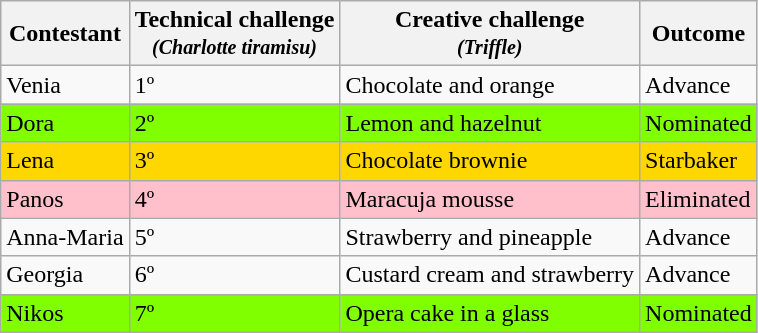<table class="wikitable" text-"align:center">
<tr>
<th>Contestant</th>
<th>Technical challenge<br><small><em>(Charlotte tiramisu)</em></small></th>
<th>Creative challenge<br><small><em>(Triffle)</em></small></th>
<th><strong>Outcome</strong></th>
</tr>
<tr>
<td>Venia</td>
<td>1º</td>
<td>Chocolate and orange</td>
<td>Advance</td>
</tr>
<tr style="background:chartreuse">
<td>Dora</td>
<td>2º</td>
<td>Lemon and hazelnut</td>
<td>Nominated</td>
</tr>
<tr style="background:gold">
<td>Lena</td>
<td>3º</td>
<td>Chocolate brownie</td>
<td>Starbaker</td>
</tr>
<tr style="background:pink">
<td>Panos</td>
<td>4º</td>
<td>Maracuja mousse</td>
<td>Eliminated</td>
</tr>
<tr>
<td>Anna-Maria</td>
<td>5º</td>
<td>Strawberry and pineapple</td>
<td>Advance</td>
</tr>
<tr>
<td>Georgia</td>
<td>6º</td>
<td>Custard cream and strawberry</td>
<td>Advance</td>
</tr>
<tr style="background:chartreuse">
<td>Nikos</td>
<td>7º</td>
<td>Opera cake in a glass</td>
<td>Nominated</td>
</tr>
</table>
